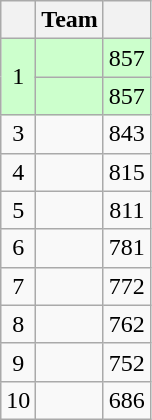<table class="wikitable" style="text-align:center">
<tr>
<th></th>
<th>Team</th>
<th></th>
</tr>
<tr style="background-color:#ccffcc">
<td rowspan="2">1</td>
<td style="text-align:left"></td>
<td>857</td>
</tr>
<tr style="background-color:#ccffcc">
<td style="text-align:left"></td>
<td>857</td>
</tr>
<tr>
<td>3</td>
<td style="text-align:left"></td>
<td>843</td>
</tr>
<tr>
<td>4</td>
<td style="text-align:left"></td>
<td>815</td>
</tr>
<tr>
<td>5</td>
<td style="text-align:left"></td>
<td>811</td>
</tr>
<tr>
<td>6</td>
<td style="text-align:left"></td>
<td>781</td>
</tr>
<tr>
<td>7</td>
<td style="text-align:left"></td>
<td>772</td>
</tr>
<tr>
<td>8</td>
<td style="text-align:left"></td>
<td>762</td>
</tr>
<tr>
<td>9</td>
<td style="text-align:left"></td>
<td>752</td>
</tr>
<tr>
<td>10</td>
<td style="text-align:left"></td>
<td>686</td>
</tr>
</table>
